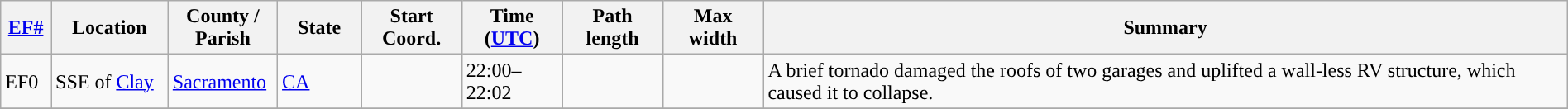<table class="wikitable sortable" style="width:100%;">
<tr>
<th scope="col"  style="width:3%; text-align:center;"><a href='#'>EF#</a></th>
<th scope="col"  style="width:7%; text-align:center;" class="unsortable">Location</th>
<th scope="col"  style="width:6%; text-align:center;" class="unsortable">County / Parish</th>
<th scope="col"  style="width:5%; text-align:center;">State</th>
<th scope="col"  style="width:6%; text-align:center;">Start Coord.</th>
<th scope="col"  style="width:6%; text-align:center;">Time (<a href='#'>UTC</a>)</th>
<th scope="col"  style="width:6%; text-align:center;">Path length</th>
<th scope="col"  style="width:6%; text-align:center;">Max width</th>
<th scope="col" class="unsortable" style="width:48%; text-align:center;">Summary</th>
</tr>
<tr>
<td>EF0</td>
<td>SSE of <a href='#'>Clay</a></td>
<td><a href='#'>Sacramento</a></td>
<td><a href='#'>CA</a></td>
<td></td>
<td>22:00–22:02</td>
<td></td>
<td></td>
<td>A brief tornado damaged the roofs of two garages and uplifted a wall-less RV structure, which caused it to collapse.</td>
</tr>
<tr>
</tr>
</table>
